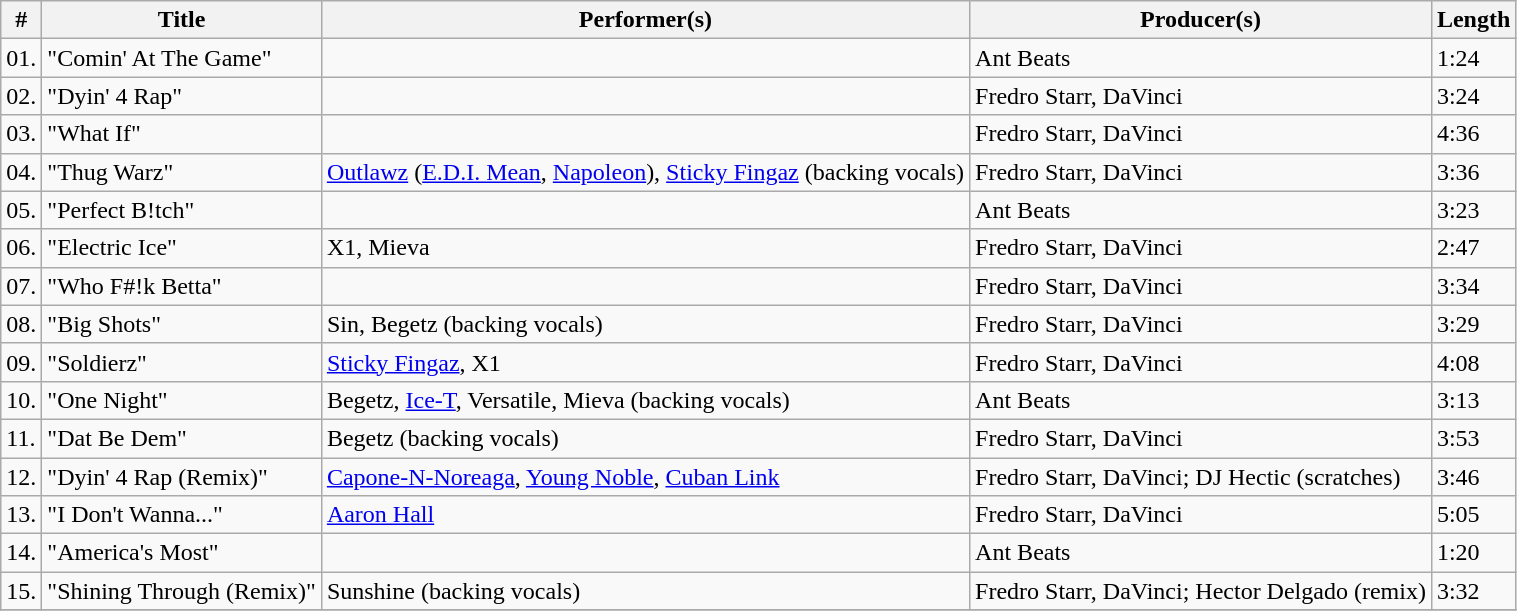<table class="wikitable">
<tr>
<th>#</th>
<th>Title</th>
<th>Performer(s)</th>
<th>Producer(s)</th>
<th>Length</th>
</tr>
<tr>
<td>01.</td>
<td>"Comin' At The Game"</td>
<td></td>
<td>Ant Beats</td>
<td>1:24</td>
</tr>
<tr>
<td>02.</td>
<td>"Dyin' 4 Rap"</td>
<td></td>
<td>Fredro Starr, DaVinci</td>
<td>3:24</td>
</tr>
<tr>
<td>03.</td>
<td>"What If"</td>
<td></td>
<td>Fredro Starr, DaVinci</td>
<td>4:36</td>
</tr>
<tr>
<td>04.</td>
<td>"Thug Warz"</td>
<td><a href='#'>Outlawz</a> (<a href='#'>E.D.I. Mean</a>, <a href='#'>Napoleon</a>), <a href='#'>Sticky Fingaz</a> (backing vocals)</td>
<td>Fredro Starr, DaVinci</td>
<td>3:36</td>
</tr>
<tr>
<td>05.</td>
<td>"Perfect B!tch"</td>
<td></td>
<td>Ant Beats</td>
<td>3:23</td>
</tr>
<tr>
<td>06.</td>
<td>"Electric Ice"</td>
<td>X1, Mieva</td>
<td>Fredro Starr, DaVinci</td>
<td>2:47</td>
</tr>
<tr>
<td>07.</td>
<td>"Who F#!k Betta"</td>
<td></td>
<td>Fredro Starr, DaVinci</td>
<td>3:34</td>
</tr>
<tr>
<td>08.</td>
<td>"Big Shots"</td>
<td>Sin, Begetz (backing vocals)</td>
<td>Fredro Starr, DaVinci</td>
<td>3:29</td>
</tr>
<tr>
<td>09.</td>
<td>"Soldierz"</td>
<td><a href='#'>Sticky Fingaz</a>, X1</td>
<td>Fredro Starr, DaVinci</td>
<td>4:08</td>
</tr>
<tr>
<td>10.</td>
<td>"One Night"</td>
<td>Begetz, <a href='#'>Ice-T</a>, Versatile, Mieva (backing vocals)</td>
<td>Ant Beats</td>
<td>3:13</td>
</tr>
<tr>
<td>11.</td>
<td>"Dat Be Dem"</td>
<td>Begetz (backing vocals)</td>
<td>Fredro Starr, DaVinci</td>
<td>3:53</td>
</tr>
<tr>
<td>12.</td>
<td>"Dyin' 4 Rap (Remix)"</td>
<td><a href='#'>Capone-N-Noreaga</a>, <a href='#'>Young Noble</a>, <a href='#'>Cuban Link</a></td>
<td>Fredro Starr, DaVinci; DJ Hectic (scratches)</td>
<td>3:46</td>
</tr>
<tr>
<td>13.</td>
<td>"I Don't Wanna..."</td>
<td><a href='#'>Aaron Hall</a></td>
<td>Fredro Starr, DaVinci</td>
<td>5:05</td>
</tr>
<tr>
<td>14.</td>
<td>"America's Most"</td>
<td></td>
<td>Ant Beats</td>
<td>1:20</td>
</tr>
<tr>
<td>15.</td>
<td>"Shining Through (Remix)"</td>
<td>Sunshine (backing vocals)</td>
<td>Fredro Starr, DaVinci; Hector Delgado (remix)</td>
<td>3:32</td>
</tr>
<tr>
</tr>
</table>
